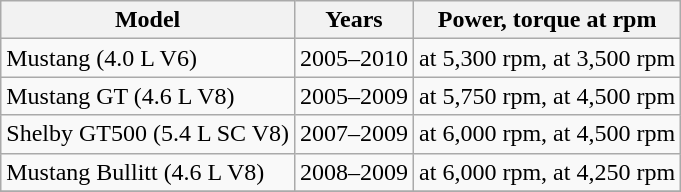<table class="wikitable defaultcenter col1left collapsible sortable">
<tr>
<th>Model</th>
<th>Years</th>
<th>Power, torque at rpm</th>
</tr>
<tr>
<td>Mustang (4.0 L V6)</td>
<td>2005–2010</td>
<td> at 5,300 rpm,  at 3,500 rpm</td>
</tr>
<tr>
<td>Mustang GT (4.6 L V8)</td>
<td>2005–2009</td>
<td> at 5,750 rpm,  at 4,500 rpm</td>
</tr>
<tr>
<td>Shelby GT500 (5.4 L SC V8)</td>
<td>2007–2009</td>
<td> at 6,000 rpm,  at 4,500 rpm</td>
</tr>
<tr>
<td>Mustang Bullitt (4.6 L V8)</td>
<td>2008–2009</td>
<td> at 6,000 rpm,  at 4,250 rpm</td>
</tr>
<tr>
</tr>
</table>
